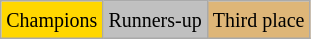<table class="wikitable">
<tr>
<td bgcolor="gold"><small>Champions</small></td>
<td style="background:silver;"><small>Runners-up</small></td>
<td style="background:#deb678;"><small>Third place</small></td>
</tr>
</table>
